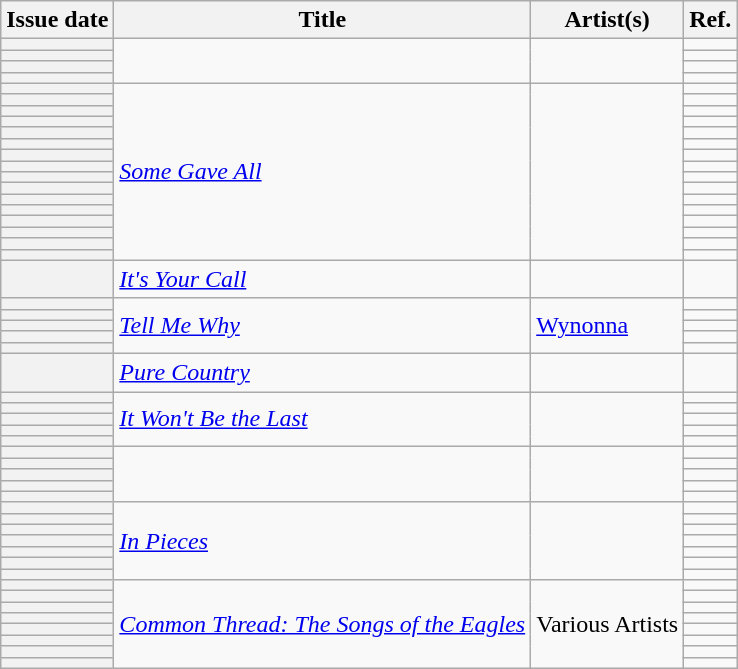<table class="wikitable sortable plainrowheaders">
<tr>
<th scope=col>Issue date</th>
<th scope=col>Title</th>
<th scope=col>Artist(s)</th>
<th scope=col class=unsortable>Ref.</th>
</tr>
<tr>
<th scope=row></th>
<td rowspan="4"><em></em></td>
<td rowspan="4"></td>
<td align=center></td>
</tr>
<tr>
<th scope=row></th>
<td align=center></td>
</tr>
<tr>
<th scope=row></th>
<td align=center></td>
</tr>
<tr>
<th scope=row></th>
<td align=center></td>
</tr>
<tr>
<th scope=row></th>
<td rowspan="16"><em><a href='#'>Some Gave All</a></em></td>
<td rowspan="16"></td>
<td align=center></td>
</tr>
<tr>
<th scope=row></th>
<td align=center></td>
</tr>
<tr>
<th scope=row></th>
<td align=center></td>
</tr>
<tr>
<th scope=row></th>
<td align=center></td>
</tr>
<tr>
<th scope=row></th>
<td align=center></td>
</tr>
<tr>
<th scope=row></th>
<td align=center></td>
</tr>
<tr>
<th scope=row></th>
<td align=center></td>
</tr>
<tr>
<th scope=row></th>
<td align=center></td>
</tr>
<tr>
<th scope=row></th>
<td align=center></td>
</tr>
<tr>
<th scope=row></th>
<td align=center></td>
</tr>
<tr>
<th scope=row></th>
<td align=center></td>
</tr>
<tr>
<th scope=row></th>
<td align=center></td>
</tr>
<tr>
<th scope=row></th>
<td align=center></td>
</tr>
<tr>
<th scope=row></th>
<td align=center></td>
</tr>
<tr>
<th scope=row></th>
<td align=center></td>
</tr>
<tr>
<th scope=row></th>
<td align=center></td>
</tr>
<tr>
<th scope=row></th>
<td><em><a href='#'>It's Your Call</a></em></td>
<td></td>
<td align=center></td>
</tr>
<tr>
<th scope=row></th>
<td rowspan="5"><em><a href='#'>Tell Me Why</a></em></td>
<td rowspan="5"><a href='#'>Wynonna</a></td>
<td align=center></td>
</tr>
<tr>
<th scope=row></th>
<td align=center></td>
</tr>
<tr>
<th scope=row></th>
<td align=center></td>
</tr>
<tr>
<th scope=row></th>
<td align=center></td>
</tr>
<tr>
<th scope=row></th>
<td align=center></td>
</tr>
<tr>
<th scope=row></th>
<td><em><a href='#'>Pure Country</a></em></td>
<td></td>
<td align=center></td>
</tr>
<tr>
<th scope=row></th>
<td rowspan="5"><em><a href='#'>It Won't Be the Last</a></em></td>
<td rowspan="5"></td>
<td align=center></td>
</tr>
<tr>
<th scope=row></th>
<td align=center></td>
</tr>
<tr>
<th scope=row></th>
<td align=center></td>
</tr>
<tr>
<th scope=row></th>
<td align=center></td>
</tr>
<tr>
<th scope=row></th>
<td align=center></td>
</tr>
<tr>
<th scope=row></th>
<td rowspan="5"><em></em></td>
<td rowspan="5"></td>
<td align=center></td>
</tr>
<tr>
<th scope=row></th>
<td align=center></td>
</tr>
<tr>
<th scope=row></th>
<td align=center></td>
</tr>
<tr>
<th scope=row></th>
<td align=center></td>
</tr>
<tr>
<th scope=row></th>
<td align=center></td>
</tr>
<tr>
<th scope=row></th>
<td rowspan="7"><em><a href='#'>In Pieces</a></em></td>
<td rowspan="7"></td>
<td align=center></td>
</tr>
<tr>
<th scope=row></th>
<td align=center></td>
</tr>
<tr>
<th scope=row></th>
<td align=center></td>
</tr>
<tr>
<th scope=row></th>
<td align=center></td>
</tr>
<tr>
<th scope=row></th>
<td align=center></td>
</tr>
<tr>
<th scope=row></th>
<td align=center></td>
</tr>
<tr>
<th scope=row></th>
<td align=center></td>
</tr>
<tr>
<th scope=row></th>
<td rowspan="8"><em><a href='#'>Common Thread: The Songs of the Eagles</a></em></td>
<td rowspan="8">Various Artists</td>
<td align=center></td>
</tr>
<tr>
<th scope=row></th>
<td align=center></td>
</tr>
<tr>
<th scope=row></th>
<td align=center></td>
</tr>
<tr>
<th scope=row></th>
<td align=center></td>
</tr>
<tr>
<th scope=row></th>
<td align=center></td>
</tr>
<tr>
<th scope=row></th>
<td align=center></td>
</tr>
<tr>
<th scope=row></th>
<td align=center></td>
</tr>
<tr>
<th scope=row></th>
<td align=center></td>
</tr>
</table>
